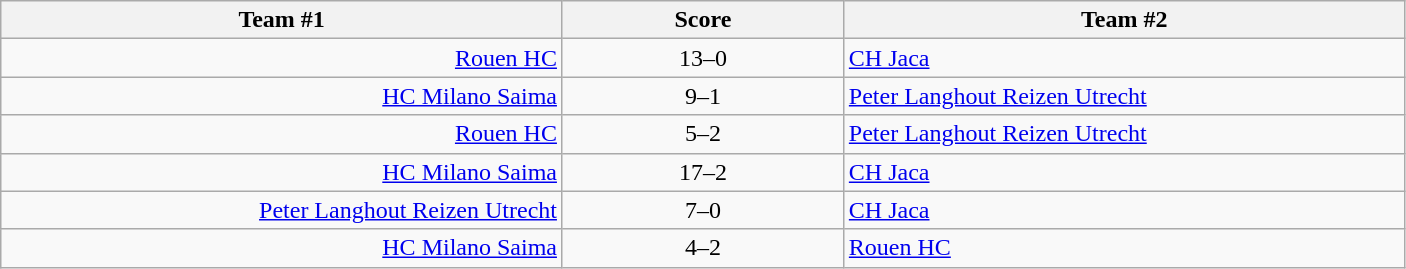<table class="wikitable" style="text-align: center;">
<tr>
<th width=22%>Team #1</th>
<th width=11%>Score</th>
<th width=22%>Team #2</th>
</tr>
<tr>
<td style="text-align: right;"><a href='#'>Rouen HC</a>  </td>
<td>13–0</td>
<td style="text-align: left;"> <a href='#'>CH Jaca</a></td>
</tr>
<tr>
<td style="text-align: right;"><a href='#'>HC Milano Saima</a> </td>
<td>9–1</td>
<td style="text-align: left;"> <a href='#'>Peter Langhout Reizen Utrecht</a></td>
</tr>
<tr>
<td style="text-align: right;"><a href='#'>Rouen HC</a>  </td>
<td>5–2</td>
<td style="text-align: left;"> <a href='#'>Peter Langhout Reizen Utrecht</a></td>
</tr>
<tr>
<td style="text-align: right;"><a href='#'>HC Milano Saima</a> </td>
<td>17–2</td>
<td style="text-align: left;"> <a href='#'>CH Jaca</a></td>
</tr>
<tr>
<td style="text-align: right;"><a href='#'>Peter Langhout Reizen Utrecht</a> </td>
<td>7–0</td>
<td style="text-align: left;"> <a href='#'>CH Jaca</a></td>
</tr>
<tr>
<td style="text-align: right;"><a href='#'>HC Milano Saima</a> </td>
<td>4–2</td>
<td style="text-align: left;"> <a href='#'>Rouen HC</a></td>
</tr>
</table>
